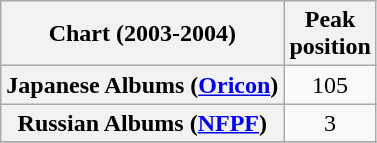<table class="wikitable sortable plainrowheaders" style="text-align:center;">
<tr>
<th>Chart (2003-2004)</th>
<th>Peak<br>position</th>
</tr>
<tr>
<th scope="row">Japanese Albums (<a href='#'>Oricon</a>)</th>
<td style="text-align:center;">105</td>
</tr>
<tr>
<th scope="row">Russian Albums (<a href='#'>NFPF</a>)</th>
<td style="text-align:center;">3</td>
</tr>
<tr>
</tr>
</table>
